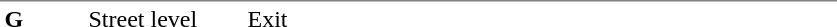<table table border=0 cellspacing=0 cellpadding=3>
<tr>
<td style="border-top:solid 1px gray;" width=50 valign=top><strong>G</strong></td>
<td style="border-top:solid 1px gray;" width=100 valign=top>Street level</td>
<td style="border-top:solid 1px gray;" width=390 valign=top>Exit</td>
</tr>
</table>
